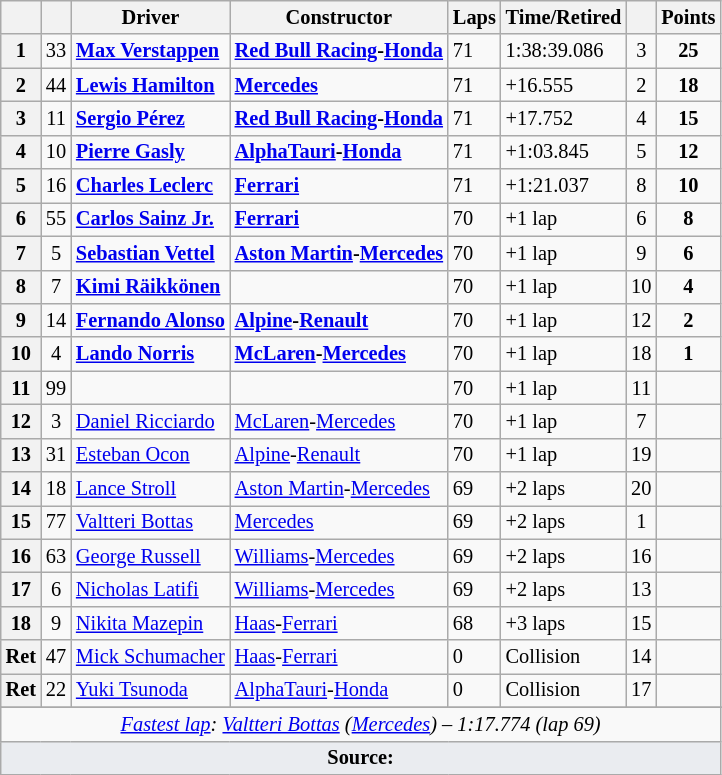<table class="wikitable sortable" style="font-size: 85%;">
<tr>
<th scope="col"></th>
<th scope="col"></th>
<th scope="col">Driver</th>
<th scope="col">Constructor</th>
<th class="unsortable" scope="col">Laps</th>
<th class="unsortable" scope="col">Time/Retired</th>
<th scope="col"></th>
<th scope="col">Points</th>
</tr>
<tr>
<th>1</th>
<td style="text-align:center">33</td>
<td> <strong><a href='#'>Max Verstappen</a></strong></td>
<td><strong><a href='#'>Red Bull Racing</a>-<a href='#'>Honda</a></strong></td>
<td>71</td>
<td>1:38:39.086</td>
<td style="text-align:center">3</td>
<td style="text-align:center"><strong>25</strong></td>
</tr>
<tr>
<th>2</th>
<td style="text-align:center">44</td>
<td> <strong><a href='#'>Lewis Hamilton</a></strong></td>
<td><strong><a href='#'>Mercedes</a></strong></td>
<td>71</td>
<td>+16.555</td>
<td style="text-align:center">2</td>
<td style="text-align:center"><strong>18</strong></td>
</tr>
<tr>
<th>3</th>
<td style="text-align:center">11</td>
<td><strong> <a href='#'>Sergio Pérez</a></strong></td>
<td><strong><a href='#'>Red Bull Racing</a>-<a href='#'>Honda</a></strong></td>
<td>71</td>
<td>+17.752</td>
<td style="text-align:center">4</td>
<td style="text-align:center"><strong>15</strong></td>
</tr>
<tr>
<th>4</th>
<td style="text-align:center">10</td>
<td> <strong><a href='#'>Pierre Gasly</a></strong></td>
<td><strong><a href='#'>AlphaTauri</a>-<a href='#'>Honda</a></strong></td>
<td>71</td>
<td>+1:03.845</td>
<td style="text-align:center">5</td>
<td style="text-align:center"><strong>12</strong></td>
</tr>
<tr>
<th>5</th>
<td style="text-align:center">16</td>
<td><strong> <a href='#'>Charles Leclerc</a></strong></td>
<td><strong><a href='#'>Ferrari</a></strong></td>
<td>71</td>
<td>+1:21.037</td>
<td style="text-align:center">8</td>
<td style="text-align:center"><strong>10</strong></td>
</tr>
<tr>
<th>6</th>
<td style="text-align:center">55</td>
<td><strong> <a href='#'>Carlos Sainz Jr.</a></strong></td>
<td><a href='#'><strong>Ferrari</strong></a></td>
<td>70</td>
<td>+1 lap</td>
<td style="text-align:center">6</td>
<td style="text-align:center"><strong>8</strong></td>
</tr>
<tr>
<th>7</th>
<td style="text-align:center">5</td>
<td><strong> <a href='#'>Sebastian Vettel</a></strong></td>
<td><strong><a href='#'>Aston Martin</a>-<a href='#'>Mercedes</a></strong></td>
<td>70</td>
<td>+1 lap</td>
<td style="text-align:center">9</td>
<td style="text-align:center"><strong>6</strong></td>
</tr>
<tr>
<th>8</th>
<td style="text-align:center">7</td>
<td> <strong><a href='#'>Kimi Räikkönen</a></strong></td>
<td><strong></strong></td>
<td>70</td>
<td>+1 lap</td>
<td style="text-align:center">10</td>
<td style="text-align:center"><strong>4</strong></td>
</tr>
<tr>
<th>9</th>
<td style="text-align:center">14</td>
<td> <strong><a href='#'>Fernando Alonso</a></strong></td>
<td><strong><a href='#'>Alpine</a>-<a href='#'>Renault</a></strong></td>
<td>70</td>
<td>+1 lap</td>
<td style="text-align:center">12</td>
<td style="text-align:center"><strong>2</strong></td>
</tr>
<tr>
<th>10</th>
<td style="text-align:center">4</td>
<td><strong> <a href='#'>Lando Norris</a></strong></td>
<td><strong><a href='#'>McLaren</a>-<a href='#'>Mercedes</a></strong></td>
<td>70</td>
<td>+1 lap</td>
<td style="text-align:center">18</td>
<td style="text-align:center"><strong>1</strong></td>
</tr>
<tr>
<th>11</th>
<td style="text-align:center">99</td>
<td></td>
<td></td>
<td>70</td>
<td>+1 lap</td>
<td style="text-align:center">11</td>
<td></td>
</tr>
<tr>
<th>12</th>
<td style="text-align:center">3</td>
<td> <a href='#'>Daniel Ricciardo</a></td>
<td><a href='#'>McLaren</a>-<a href='#'>Mercedes</a></td>
<td>70</td>
<td>+1 lap</td>
<td style="text-align:center">7</td>
<td></td>
</tr>
<tr>
<th>13</th>
<td style="text-align:center">31</td>
<td> <a href='#'>Esteban Ocon</a></td>
<td><a href='#'>Alpine</a>-<a href='#'>Renault</a></td>
<td>70</td>
<td>+1 lap</td>
<td style="text-align:center">19</td>
<td></td>
</tr>
<tr>
<th>14</th>
<td style="text-align:center">18</td>
<td> <a href='#'>Lance Stroll</a></td>
<td><a href='#'>Aston Martin</a>-<a href='#'>Mercedes</a></td>
<td>69</td>
<td>+2 laps</td>
<td style="text-align:center">20</td>
<td></td>
</tr>
<tr>
<th>15</th>
<td style="text-align:center">77</td>
<td> <a href='#'>Valtteri Bottas</a></td>
<td><a href='#'>Mercedes</a></td>
<td>69</td>
<td>+2 laps</td>
<td style="text-align:center">1</td>
<td style="text-align:center"></td>
</tr>
<tr>
<th>16</th>
<td style="text-align:center">63</td>
<td data-sort-value="tsu"> <a href='#'>George Russell</a></td>
<td><a href='#'>Williams</a>-<a href='#'>Mercedes</a></td>
<td>69</td>
<td>+2 laps</td>
<td style="text-align:center">16</td>
<td></td>
</tr>
<tr>
<th>17</th>
<td style="text-align:center">6</td>
<td> <a href='#'>Nicholas Latifi</a></td>
<td><a href='#'>Williams</a>-<a href='#'>Mercedes</a></td>
<td>69</td>
<td>+2 laps</td>
<td style="text-align:center">13</td>
<td></td>
</tr>
<tr>
<th>18</th>
<td style="text-align:center">9</td>
<td><a href='#'>Nikita Mazepin</a></td>
<td><a href='#'>Haas</a>-<a href='#'>Ferrari</a></td>
<td>68</td>
<td>+3 laps</td>
<td style="text-align:center">15</td>
<td></td>
</tr>
<tr>
<th>Ret</th>
<td style="text-align:center">47</td>
<td> <a href='#'>Mick Schumacher</a></td>
<td><a href='#'>Haas</a>-<a href='#'>Ferrari</a></td>
<td>0</td>
<td>Collision</td>
<td style="text-align:center">14</td>
<td></td>
</tr>
<tr>
<th>Ret</th>
<td style="text-align:center">22</td>
<td> <a href='#'>Yuki Tsunoda</a></td>
<td><a href='#'>AlphaTauri</a>-<a href='#'>Honda</a></td>
<td>0</td>
<td>Collision</td>
<td style="text-align:center">17</td>
<td></td>
</tr>
<tr>
</tr>
<tr class="sortbottom">
<td colspan="8" align="center"><em><a href='#'>Fastest lap</a>:  <a href='#'>Valtteri Bottas</a> (<a href='#'>Mercedes</a>) – 1:17.774 (lap 69)</em></td>
</tr>
<tr class="sortbottom">
<td colspan="8" style="background-color:#EAECF0;text-align:center"><strong>Source:</strong></td>
</tr>
</table>
